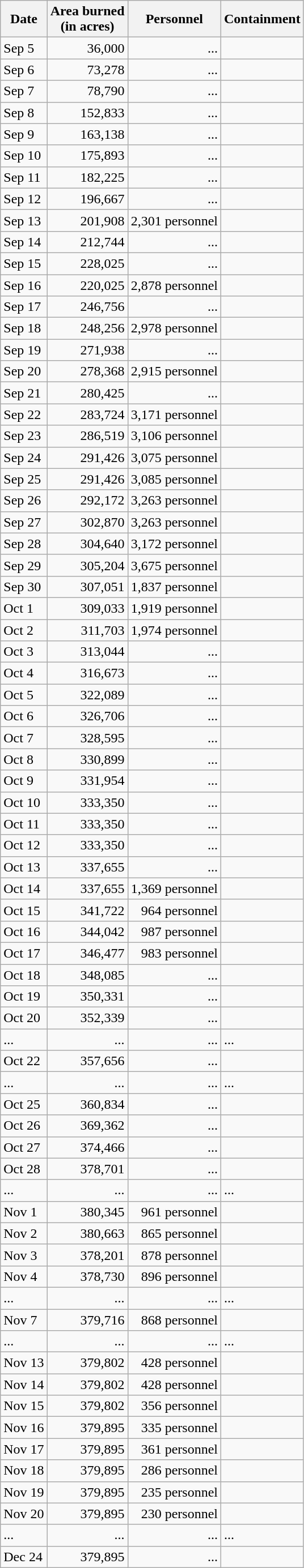<table class="wikitable" style="text-align: right;">
<tr>
<th>Date</th>
<th>Area burned<br>(in acres)</th>
<th>Personnel</th>
<th>Containment</th>
</tr>
<tr>
<td style="text-align: left;">Sep 5</td>
<td>36,000</td>
<td>...</td>
<td style="text-align: left;"></td>
</tr>
<tr>
<td style="text-align: left;">Sep 6</td>
<td>73,278</td>
<td>...</td>
<td style="text-align: left;"></td>
</tr>
<tr>
<td style="text-align: left;">Sep 7</td>
<td>78,790</td>
<td>...</td>
<td style="text-align: left;"></td>
</tr>
<tr>
<td style="text-align: left;">Sep 8</td>
<td>152,833</td>
<td>...</td>
<td style="text-align: left;"></td>
</tr>
<tr>
<td style="text-align: left;">Sep 9</td>
<td>163,138</td>
<td>...</td>
<td style="text-align: left;"></td>
</tr>
<tr>
<td style="text-align: left;">Sep 10</td>
<td>175,893</td>
<td>...</td>
<td style="text-align: left;"></td>
</tr>
<tr>
<td style="text-align: left;">Sep 11</td>
<td>182,225</td>
<td>...</td>
<td style="text-align: left;"></td>
</tr>
<tr>
<td style="text-align: left;">Sep 12</td>
<td>196,667</td>
<td>...</td>
<td style="text-align: left;"></td>
</tr>
<tr>
<td style="text-align: left;">Sep 13</td>
<td>201,908</td>
<td>2,301 personnel</td>
<td style="text-align: left;"></td>
</tr>
<tr>
<td style="text-align: left;">Sep 14</td>
<td>212,744</td>
<td>...</td>
<td style="text-align: left;"></td>
</tr>
<tr>
<td style="text-align: left;">Sep 15</td>
<td>228,025</td>
<td>...</td>
<td style="text-align: left;"></td>
</tr>
<tr>
<td style="text-align: left;">Sep 16</td>
<td>220,025</td>
<td>2,878 personnel</td>
<td style="text-align: left;"></td>
</tr>
<tr>
<td style="text-align: left;">Sep 17</td>
<td>246,756</td>
<td>...</td>
<td style="text-align: left;"></td>
</tr>
<tr>
<td style="text-align: left;">Sep 18</td>
<td>248,256</td>
<td>2,978 personnel</td>
<td style="text-align: left;"></td>
</tr>
<tr>
<td style="text-align: left;">Sep 19</td>
<td>271,938</td>
<td>...</td>
<td style="text-align: left;"></td>
</tr>
<tr>
<td style="text-align: left;">Sep 20</td>
<td>278,368</td>
<td>2,915 personnel</td>
<td style="text-align: left;"></td>
</tr>
<tr>
<td style="text-align: left;">Sep 21</td>
<td>280,425</td>
<td>...</td>
<td style="text-align: left;"></td>
</tr>
<tr>
<td style="text-align: left;">Sep 22</td>
<td>283,724</td>
<td>3,171 personnel</td>
<td style="text-align: left;"></td>
</tr>
<tr>
<td style="text-align: left;">Sep 23</td>
<td>286,519</td>
<td>3,106 personnel</td>
<td style="text-align: left;"></td>
</tr>
<tr>
<td style="text-align: left;">Sep 24</td>
<td>291,426</td>
<td>3,075 personnel</td>
<td style="text-align: left;"></td>
</tr>
<tr>
<td style="text-align: left;">Sep 25</td>
<td>291,426</td>
<td>3,085 personnel</td>
<td style="text-align: left;"></td>
</tr>
<tr>
<td style="text-align: left;">Sep 26</td>
<td>292,172</td>
<td>3,263 personnel</td>
<td style="text-align: left;"></td>
</tr>
<tr>
<td style="text-align: left;">Sep 27</td>
<td>302,870</td>
<td>3,263 personnel</td>
<td style="text-align: left;"></td>
</tr>
<tr>
<td style="text-align: left;">Sep 28</td>
<td>304,640</td>
<td>3,172 personnel</td>
<td style="text-align: left;"></td>
</tr>
<tr>
<td style="text-align: left;">Sep 29</td>
<td>305,204</td>
<td>3,675 personnel</td>
<td style="text-align: left;"></td>
</tr>
<tr>
<td style="text-align: left;">Sep 30</td>
<td>307,051</td>
<td>1,837 personnel</td>
<td style="text-align: left;"></td>
</tr>
<tr>
<td style="text-align: left;">Oct 1</td>
<td>309,033</td>
<td>1,919 personnel</td>
<td style="text-align: left;"></td>
</tr>
<tr>
<td style="text-align: left;">Oct 2</td>
<td>311,703</td>
<td>1,974 personnel</td>
<td style="text-align: left;"></td>
</tr>
<tr>
<td style="text-align: left;">Oct 3</td>
<td>313,044</td>
<td>...</td>
<td style="text-align: left;"></td>
</tr>
<tr>
<td style="text-align: left;">Oct 4</td>
<td>316,673</td>
<td>...</td>
<td style="text-align: left;"></td>
</tr>
<tr>
<td style="text-align: left;">Oct 5</td>
<td>322,089</td>
<td>...</td>
<td style="text-align: left;"></td>
</tr>
<tr>
<td style="text-align: left;">Oct 6</td>
<td>326,706</td>
<td>...</td>
<td style="text-align: left;"></td>
</tr>
<tr>
<td style="text-align: left;">Oct 7</td>
<td>328,595</td>
<td>...</td>
<td style="text-align: left;"></td>
</tr>
<tr>
<td style="text-align: left;">Oct 8</td>
<td>330,899</td>
<td>...</td>
<td style="text-align: left;"></td>
</tr>
<tr>
<td style="text-align: left;">Oct 9</td>
<td>331,954</td>
<td>...</td>
<td style="text-align: left;"></td>
</tr>
<tr>
<td style="text-align: left;">Oct 10</td>
<td>333,350</td>
<td>...</td>
<td style="text-align: left;"></td>
</tr>
<tr>
<td style="text-align: left;">Oct 11</td>
<td>333,350</td>
<td>...</td>
<td style="text-align: left;"></td>
</tr>
<tr>
<td style="text-align: left;">Oct 12</td>
<td>333,350</td>
<td>...</td>
<td style="text-align: left;"></td>
</tr>
<tr>
<td style="text-align: left;">Oct 13</td>
<td>337,655</td>
<td>...</td>
<td style="text-align: left;"></td>
</tr>
<tr>
<td style="text-align: left;">Oct 14</td>
<td>337,655</td>
<td>1,369 personnel</td>
<td style="text-align: left;"></td>
</tr>
<tr>
<td style="text-align: left;">Oct 15</td>
<td>341,722</td>
<td>964 personnel</td>
<td style="text-align: left;"></td>
</tr>
<tr>
<td style="text-align: left;">Oct 16</td>
<td>344,042</td>
<td>987 personnel</td>
<td style="text-align: left;"></td>
</tr>
<tr>
<td style="text-align: left;">Oct 17</td>
<td>346,477</td>
<td>983 personnel</td>
<td style="text-align: left;"></td>
</tr>
<tr>
<td style="text-align: left;">Oct 18</td>
<td>348,085</td>
<td>...</td>
<td style="text-align: left;"></td>
</tr>
<tr>
<td style="text-align: left;">Oct 19</td>
<td>350,331</td>
<td>...</td>
<td style="text-align: left;"></td>
</tr>
<tr>
<td style="text-align: left;">Oct 20</td>
<td>352,339</td>
<td>...</td>
<td style="text-align: left;"></td>
</tr>
<tr>
<td style="text-align: left;">...</td>
<td>...</td>
<td>...</td>
<td style="text-align: left;">...</td>
</tr>
<tr>
<td style="text-align: left;">Oct 22</td>
<td>357,656</td>
<td>...</td>
<td style="text-align: left;"></td>
</tr>
<tr>
<td style="text-align: left;">...</td>
<td>...</td>
<td>...</td>
<td style="text-align: left;">...</td>
</tr>
<tr>
<td style="text-align: left;">Oct 25</td>
<td>360,834</td>
<td>...</td>
<td style="text-align: left;"></td>
</tr>
<tr>
<td style="text-align: left;">Oct 26</td>
<td>369,362</td>
<td>...</td>
<td style="text-align: left;"></td>
</tr>
<tr>
<td style="text-align: left;">Oct 27</td>
<td>374,466</td>
<td>...</td>
<td style="text-align: left;"></td>
</tr>
<tr>
<td style="text-align: left;">Oct 28</td>
<td>378,701</td>
<td>...</td>
<td style="text-align: left;"></td>
</tr>
<tr>
<td style="text-align: left;">...</td>
<td>...</td>
<td>...</td>
<td style="text-align: left;">...</td>
</tr>
<tr>
<td style="text-align: left;">Nov 1</td>
<td>380,345</td>
<td>961 personnel</td>
<td style="text-align: left;"></td>
</tr>
<tr>
<td style="text-align: left;">Nov 2</td>
<td>380,663</td>
<td>865 personnel</td>
<td style="text-align: left;"></td>
</tr>
<tr>
<td style="text-align: left;">Nov 3</td>
<td>378,201</td>
<td>878 personnel</td>
<td style="text-align: left;"></td>
</tr>
<tr>
<td style="text-align: left;">Nov 4</td>
<td>378,730</td>
<td>896 personnel</td>
<td style="text-align: left;"></td>
</tr>
<tr>
<td style="text-align: left;">...</td>
<td>...</td>
<td>...</td>
<td style="text-align: left;">...</td>
</tr>
<tr>
<td style="text-align: left;">Nov 7</td>
<td>379,716</td>
<td>868 personnel</td>
<td style="text-align: left;"></td>
</tr>
<tr>
<td style="text-align: left;">...</td>
<td>...</td>
<td>...</td>
<td style="text-align: left;">...</td>
</tr>
<tr>
<td style="text-align: left;">Nov 13</td>
<td>379,802</td>
<td>428 personnel</td>
<td style="text-align: left;"></td>
</tr>
<tr>
<td style="text-align: left;">Nov 14</td>
<td>379,802</td>
<td>428 personnel</td>
<td style="text-align: left;"></td>
</tr>
<tr>
<td style="text-align: left;">Nov 15</td>
<td>379,802</td>
<td>356 personnel</td>
<td style="text-align: left;"></td>
</tr>
<tr>
<td style="text-align: left;">Nov 16</td>
<td>379,895</td>
<td>335 personnel</td>
<td style="text-align: left;"></td>
</tr>
<tr>
<td style="text-align: left;">Nov 17</td>
<td>379,895</td>
<td>361 personnel</td>
<td style="text-align: left;"></td>
</tr>
<tr>
<td style="text-align: left;">Nov 18</td>
<td>379,895</td>
<td>286 personnel</td>
<td style="text-align: left;"></td>
</tr>
<tr>
<td style="text-align: left;">Nov 19</td>
<td>379,895</td>
<td>235 personnel</td>
<td style="text-align: left;"></td>
</tr>
<tr>
<td style="text-align: left;">Nov 20</td>
<td>379,895</td>
<td>230 personnel</td>
<td style="text-align: left;"></td>
</tr>
<tr>
<td style="text-align: left;">...</td>
<td>...</td>
<td>...</td>
<td style="text-align: left;">...</td>
</tr>
<tr>
<td style="text-align: left;">Dec 24</td>
<td>379,895</td>
<td>...</td>
<td style="text-align: left;"></td>
</tr>
</table>
